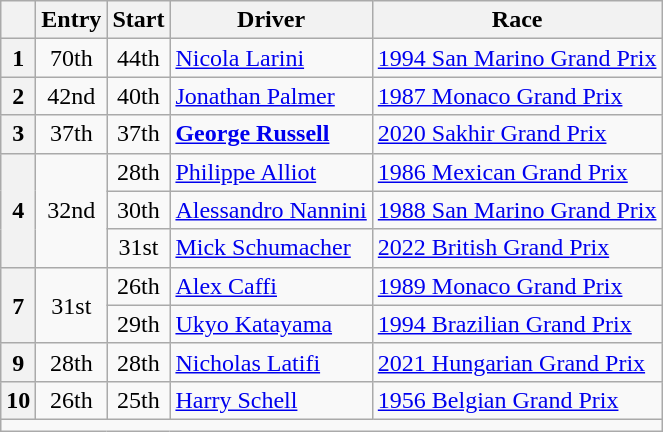<table class="wikitable" style="text-align:center">
<tr>
<th></th>
<th>Entry</th>
<th>Start</th>
<th>Driver</th>
<th>Race</th>
</tr>
<tr>
<th>1</th>
<td>70th</td>
<td>44th</td>
<td align=left> <a href='#'>Nicola Larini</a></td>
<td align=left><a href='#'>1994 San Marino Grand Prix</a></td>
</tr>
<tr>
<th>2</th>
<td>42nd</td>
<td>40th</td>
<td align=left> <a href='#'>Jonathan Palmer</a></td>
<td align=left><a href='#'>1987 Monaco Grand Prix</a></td>
</tr>
<tr>
<th>3</th>
<td>37th</td>
<td>37th</td>
<td align=left> <strong><a href='#'>George Russell</a></strong></td>
<td align=left><a href='#'>2020 Sakhir Grand Prix</a></td>
</tr>
<tr>
<th rowspan=3>4</th>
<td rowspan=3>32nd</td>
<td>28th</td>
<td align=left> <a href='#'>Philippe Alliot</a></td>
<td align=left><a href='#'>1986 Mexican Grand Prix</a></td>
</tr>
<tr>
<td>30th</td>
<td align=left> <a href='#'>Alessandro Nannini</a></td>
<td align=left><a href='#'>1988 San Marino Grand Prix</a></td>
</tr>
<tr>
<td>31st</td>
<td align=left> <a href='#'>Mick Schumacher</a></td>
<td align=left><a href='#'>2022 British Grand Prix</a></td>
</tr>
<tr>
<th rowspan=2>7</th>
<td rowspan=2>31st</td>
<td>26th</td>
<td align=left> <a href='#'>Alex Caffi</a></td>
<td align=left><a href='#'>1989 Monaco Grand Prix</a></td>
</tr>
<tr>
<td>29th</td>
<td align=left> <a href='#'>Ukyo Katayama</a></td>
<td align=left><a href='#'>1994 Brazilian Grand Prix</a></td>
</tr>
<tr>
<th>9</th>
<td>28th</td>
<td>28th</td>
<td align=left> <a href='#'>Nicholas Latifi</a></td>
<td align=left><a href='#'>2021 Hungarian Grand Prix</a></td>
</tr>
<tr>
<th>10</th>
<td>26th</td>
<td>25th</td>
<td align=left> <a href='#'>Harry Schell</a></td>
<td align=left><a href='#'>1956 Belgian Grand Prix</a></td>
</tr>
<tr>
<td colspan=5></td>
</tr>
</table>
